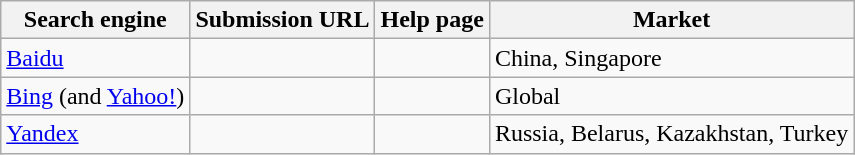<table class="wikitable">
<tr>
<th>Search engine</th>
<th>Submission URL</th>
<th>Help page</th>
<th>Market</th>
</tr>
<tr>
<td><a href='#'>Baidu</a></td>
<td><strong></strong></td>
<td></td>
<td>China, Singapore</td>
</tr>
<tr>
<td><a href='#'>Bing</a> (and <a href='#'>Yahoo!</a>)</td>
<td><strong></strong></td>
<td></td>
<td>Global</td>
</tr>
<tr>
<td><a href='#'>Yandex</a></td>
<td><strong></strong></td>
<td></td>
<td>Russia, Belarus, Kazakhstan, Turkey</td>
</tr>
</table>
